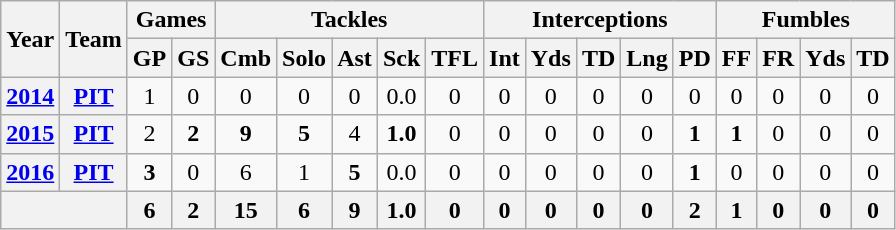<table class="wikitable" style="text-align:center">
<tr>
<th rowspan="2">Year</th>
<th rowspan="2">Team</th>
<th colspan="2">Games</th>
<th colspan="5">Tackles</th>
<th colspan="5">Interceptions</th>
<th colspan="4">Fumbles</th>
</tr>
<tr>
<th>GP</th>
<th>GS</th>
<th>Cmb</th>
<th>Solo</th>
<th>Ast</th>
<th>Sck</th>
<th>TFL</th>
<th>Int</th>
<th>Yds</th>
<th>TD</th>
<th>Lng</th>
<th>PD</th>
<th>FF</th>
<th>FR</th>
<th>Yds</th>
<th>TD</th>
</tr>
<tr>
<th><a href='#'>2014</a></th>
<th><a href='#'>PIT</a></th>
<td>1</td>
<td>0</td>
<td>0</td>
<td>0</td>
<td>0</td>
<td>0.0</td>
<td>0</td>
<td>0</td>
<td>0</td>
<td>0</td>
<td>0</td>
<td>0</td>
<td>0</td>
<td>0</td>
<td>0</td>
<td>0</td>
</tr>
<tr>
<th><a href='#'>2015</a></th>
<th><a href='#'>PIT</a></th>
<td>2</td>
<td><strong>2</strong></td>
<td><strong>9</strong></td>
<td><strong>5</strong></td>
<td>4</td>
<td><strong>1.0</strong></td>
<td>0</td>
<td>0</td>
<td>0</td>
<td>0</td>
<td>0</td>
<td><strong>1</strong></td>
<td><strong>1</strong></td>
<td>0</td>
<td>0</td>
<td>0</td>
</tr>
<tr>
<th><a href='#'>2016</a></th>
<th><a href='#'>PIT</a></th>
<td><strong>3</strong></td>
<td>0</td>
<td>6</td>
<td>1</td>
<td><strong>5</strong></td>
<td>0.0</td>
<td>0</td>
<td>0</td>
<td>0</td>
<td>0</td>
<td>0</td>
<td><strong>1</strong></td>
<td>0</td>
<td>0</td>
<td>0</td>
<td>0</td>
</tr>
<tr>
<th colspan="2"></th>
<th>6</th>
<th>2</th>
<th>15</th>
<th>6</th>
<th>9</th>
<th>1.0</th>
<th>0</th>
<th>0</th>
<th>0</th>
<th>0</th>
<th>0</th>
<th>2</th>
<th>1</th>
<th>0</th>
<th>0</th>
<th>0</th>
</tr>
</table>
